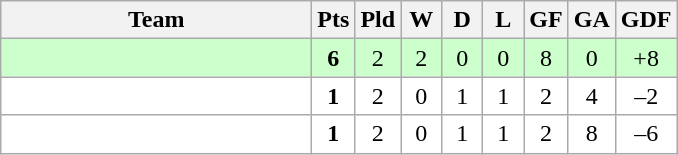<table class="wikitable" style="text-align: center;">
<tr>
<th width=200>Team</th>
<th width=20>Pts</th>
<th width=20>Pld</th>
<th width=20>W</th>
<th width=20>D</th>
<th width=20>L</th>
<th width=20>GF</th>
<th width=20>GA</th>
<th width=20>GDF</th>
</tr>
<tr style="background:#ccffcc">
<td style="text-align:left"></td>
<td><strong>6</strong></td>
<td>2</td>
<td>2</td>
<td>0</td>
<td>0</td>
<td>8</td>
<td>0</td>
<td>+8</td>
</tr>
<tr style="background:#ffffff">
<td style="text-align:left"></td>
<td><strong>1</strong></td>
<td>2</td>
<td>0</td>
<td>1</td>
<td>1</td>
<td>2</td>
<td>4</td>
<td>–2</td>
</tr>
<tr style="background:#ffffff">
<td style="text-align:left"></td>
<td><strong>1</strong></td>
<td>2</td>
<td>0</td>
<td>1</td>
<td>1</td>
<td>2</td>
<td>8</td>
<td>–6</td>
</tr>
</table>
